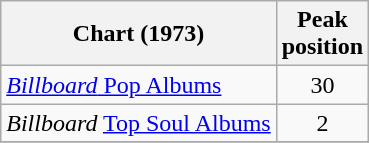<table class="wikitable">
<tr>
<th>Chart (1973)</th>
<th>Peak<br>position</th>
</tr>
<tr>
<td><a href='#'><em>Billboard</em> Pop Albums</a></td>
<td align=center>30</td>
</tr>
<tr>
<td><em>Billboard</em> <a href='#'>Top Soul Albums</a></td>
<td align=center>2</td>
</tr>
<tr>
</tr>
</table>
